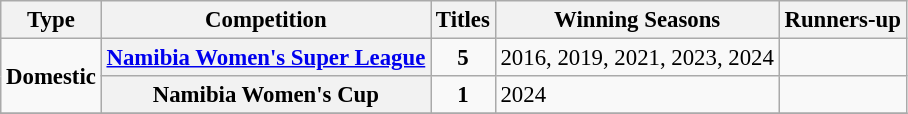<table class="wikitable plainrowheaders" style="font-size:95%; text-align:center;">
<tr>
<th style="width:5">Type</th>
<th style="width:5">Competition</th>
<th style="width:5">Titles</th>
<th style="width:5">Winning Seasons</th>
<th style="width:5">Runners-up</th>
</tr>
<tr>
<td rowspan="2"><strong>Domestic</strong></td>
<th scope=col><a href='#'>Namibia Women's Super League</a></th>
<td><strong>5</strong></td>
<td align="left">2016, 2019, 2021, 2023, 2024</td>
<td align="left"></td>
</tr>
<tr>
<th scope=col>Namibia Women's Cup</th>
<td><strong>1</strong></td>
<td align="left">2024</td>
<td align="left"></td>
</tr>
<tr>
</tr>
</table>
